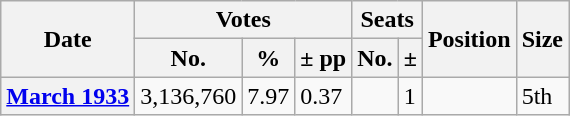<table class=wikitable>
<tr>
<th rowspan="2">Date</th>
<th colspan="3">Votes</th>
<th colspan="2">Seats</th>
<th rowspan="2">Position</th>
<th rowspan="2">Size</th>
</tr>
<tr>
<th>No.</th>
<th>%</th>
<th>± pp</th>
<th>No.</th>
<th>±</th>
</tr>
<tr>
<th><a href='#'>March 1933</a></th>
<td>3,136,760</td>
<td>7.97</td>
<td> 0.37</td>
<td></td>
<td> 1</td>
<td></td>
<td> 5th</td>
</tr>
</table>
